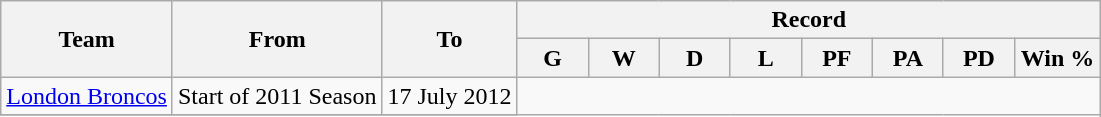<table class="wikitable" style="text-align: center">
<tr>
<th rowspan="2">Team</th>
<th rowspan="2">From</th>
<th rowspan="2">To</th>
<th colspan="40">Record</th>
</tr>
<tr>
<th width=40>G</th>
<th width=40>W</th>
<th width=40>D</th>
<th width=40>L</th>
<th width=40>PF</th>
<th width=40>PA</th>
<th width=40>PD</th>
<th width=50>Win %</th>
</tr>
<tr>
<td><a href='#'>London Broncos</a></td>
<td>Start of 2011 Season</td>
<td>17 July 2012<br></td>
</tr>
<tr>
</tr>
</table>
